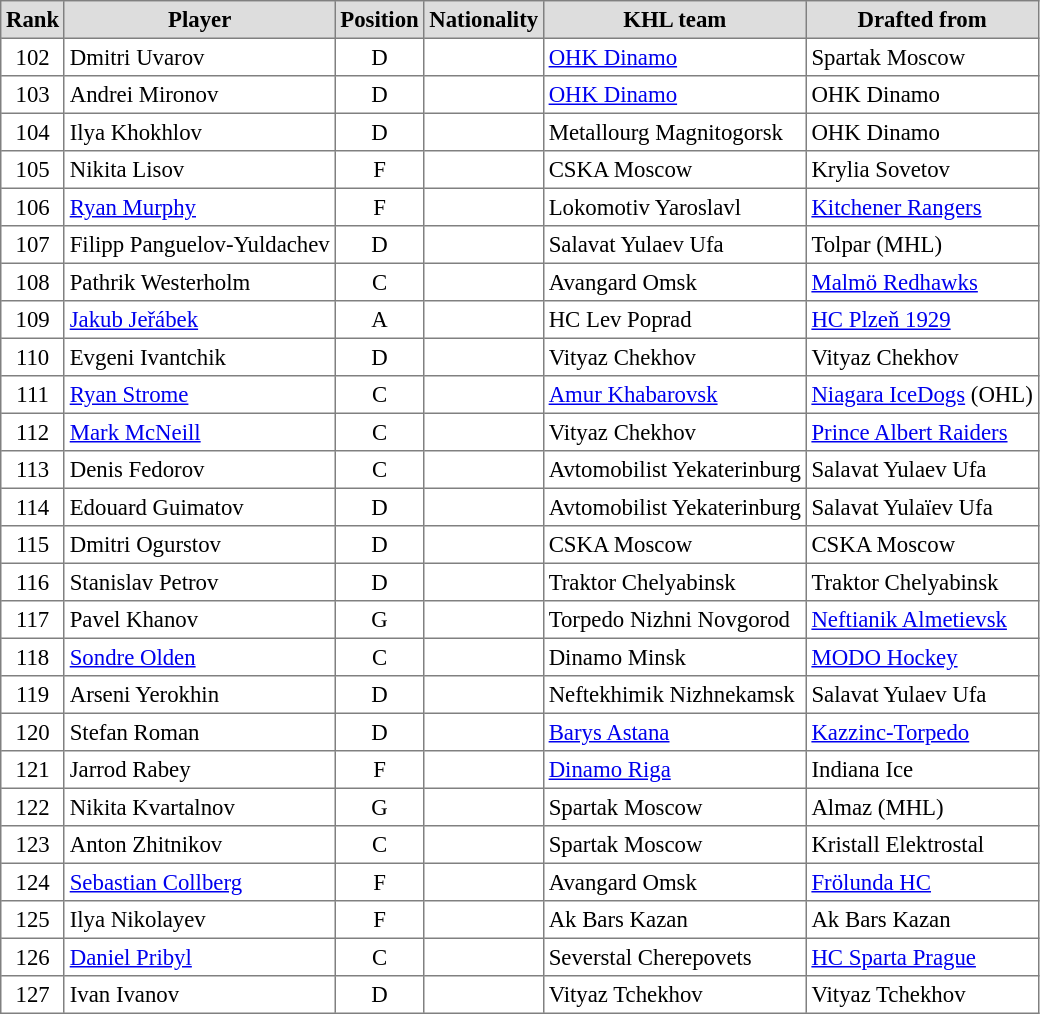<table cellpadding="3" cellspacing="0" border="1" style="font-size: 95%; text-align: left; border: gray solid 1px; border-collapse: collapse;">
<tr bgcolor="#dddddd" align="center">
<th>Rank</th>
<th>Player</th>
<th>Position</th>
<th>Nationality</th>
<th>KHL team</th>
<th>Drafted from</th>
</tr>
<tr>
<td align="center">102</td>
<td>Dmitri Uvarov</td>
<td align="center">D</td>
<td></td>
<td><a href='#'>OHK Dinamo</a></td>
<td>Spartak Moscow</td>
</tr>
<tr>
<td align="center">103</td>
<td>Andrei Mironov</td>
<td align="center">D</td>
<td></td>
<td><a href='#'>OHK Dinamo</a></td>
<td>OHK Dinamo</td>
</tr>
<tr>
<td align="center">104</td>
<td>Ilya Khokhlov</td>
<td align="center">D</td>
<td></td>
<td>Metallourg Magnitogorsk</td>
<td>OHK Dinamo</td>
</tr>
<tr>
<td align="center">105</td>
<td>Nikita Lisov</td>
<td align="center">F</td>
<td></td>
<td>CSKA Moscow</td>
<td>Krylia Sovetov</td>
</tr>
<tr>
<td align="center">106</td>
<td><a href='#'>Ryan Murphy</a></td>
<td align="center">F</td>
<td></td>
<td>Lokomotiv Yaroslavl</td>
<td><a href='#'>Kitchener Rangers</a></td>
</tr>
<tr>
<td align="center">107</td>
<td>Filipp Panguelov-Yuldachev</td>
<td align="center">D</td>
<td></td>
<td>Salavat Yulaev Ufa</td>
<td>Tolpar (MHL)</td>
</tr>
<tr>
<td align="center">108</td>
<td>Pathrik Westerholm</td>
<td align="center">C</td>
<td></td>
<td>Avangard Omsk</td>
<td><a href='#'>Malmö Redhawks</a></td>
</tr>
<tr>
<td align="center">109</td>
<td><a href='#'>Jakub Jeřábek</a></td>
<td align="center">A</td>
<td></td>
<td>HC Lev Poprad</td>
<td><a href='#'>HC Plzeň 1929</a></td>
</tr>
<tr>
<td align="center">110</td>
<td>Evgeni Ivantchik</td>
<td align="center">D</td>
<td></td>
<td>Vityaz Chekhov</td>
<td>Vityaz Chekhov</td>
</tr>
<tr>
<td align="center">111</td>
<td><a href='#'>Ryan Strome</a></td>
<td align="center">C</td>
<td></td>
<td><a href='#'>Amur Khabarovsk</a></td>
<td><a href='#'>Niagara IceDogs</a> (OHL)</td>
</tr>
<tr>
<td align="center">112</td>
<td><a href='#'>Mark McNeill</a></td>
<td align="center">C</td>
<td></td>
<td>Vityaz Chekhov</td>
<td><a href='#'>Prince Albert Raiders</a></td>
</tr>
<tr>
<td align="center">113</td>
<td>Denis Fedorov</td>
<td align="center">C</td>
<td></td>
<td>Avtomobilist Yekaterinburg</td>
<td>Salavat Yulaev Ufa</td>
</tr>
<tr>
<td align="center">114</td>
<td>Edouard Guimatov</td>
<td align="center">D</td>
<td></td>
<td>Avtomobilist Yekaterinburg</td>
<td>Salavat Yulaïev Ufa</td>
</tr>
<tr>
<td align="center">115</td>
<td>Dmitri Ogurstov</td>
<td align="center">D</td>
<td></td>
<td>CSKA Moscow</td>
<td>CSKA Moscow</td>
</tr>
<tr>
<td align="center">116</td>
<td>Stanislav Petrov</td>
<td align="center">D</td>
<td></td>
<td>Traktor Chelyabinsk</td>
<td>Traktor Chelyabinsk</td>
</tr>
<tr>
<td align="center">117</td>
<td>Pavel Khanov</td>
<td align="center">G</td>
<td></td>
<td>Torpedo Nizhni Novgorod</td>
<td><a href='#'>Neftianik Almetievsk</a></td>
</tr>
<tr>
<td align="center">118</td>
<td><a href='#'>Sondre Olden</a></td>
<td align="center">C</td>
<td></td>
<td>Dinamo Minsk</td>
<td><a href='#'>MODO Hockey</a></td>
</tr>
<tr>
<td align="center">119</td>
<td>Arseni Yerokhin</td>
<td align="center">D</td>
<td></td>
<td>Neftekhimik Nizhnekamsk</td>
<td>Salavat Yulaev Ufa</td>
</tr>
<tr>
<td align="center">120</td>
<td>Stefan Roman</td>
<td align="center">D</td>
<td></td>
<td><a href='#'>Barys Astana</a></td>
<td><a href='#'>Kazzinc-Torpedo</a></td>
</tr>
<tr>
<td align="center">121</td>
<td>Jarrod Rabey</td>
<td align="center">F</td>
<td></td>
<td><a href='#'>Dinamo Riga</a></td>
<td>Indiana Ice</td>
</tr>
<tr>
<td align="center">122</td>
<td>Nikita Kvartalnov</td>
<td align="center">G</td>
<td></td>
<td>Spartak Moscow</td>
<td>Almaz (MHL)</td>
</tr>
<tr>
<td align="center">123</td>
<td>Anton Zhitnikov</td>
<td align="center">C</td>
<td></td>
<td>Spartak Moscow</td>
<td>Kristall Elektrostal</td>
</tr>
<tr>
<td align="center">124</td>
<td><a href='#'>Sebastian Collberg</a></td>
<td align="center">F</td>
<td></td>
<td>Avangard Omsk</td>
<td><a href='#'>Frölunda HC</a></td>
</tr>
<tr>
<td align="center">125</td>
<td>Ilya Nikolayev</td>
<td align="center">F</td>
<td></td>
<td>Ak Bars Kazan</td>
<td>Ak Bars Kazan</td>
</tr>
<tr>
<td align="center">126</td>
<td><a href='#'>Daniel Pribyl</a></td>
<td align="center">C</td>
<td></td>
<td>Severstal Cherepovets</td>
<td><a href='#'>HC Sparta Prague</a></td>
</tr>
<tr>
<td align="center">127</td>
<td>Ivan Ivanov</td>
<td align="center">D</td>
<td></td>
<td>Vityaz Tchekhov</td>
<td>Vityaz Tchekhov</td>
</tr>
</table>
